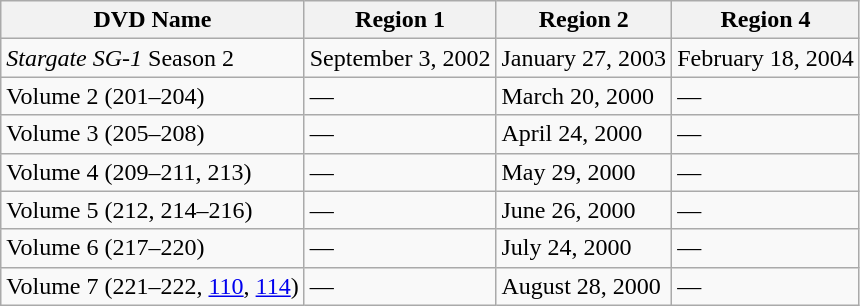<table class="wikitable">
<tr>
<th>DVD Name</th>
<th>Region 1</th>
<th>Region 2</th>
<th>Region 4</th>
</tr>
<tr>
<td><em>Stargate SG-1</em> Season 2</td>
<td>September 3, 2002</td>
<td>January 27, 2003</td>
<td>February 18, 2004</td>
</tr>
<tr>
<td>Volume 2 (201–204)</td>
<td>—</td>
<td>March 20, 2000</td>
<td>—</td>
</tr>
<tr>
<td>Volume 3 (205–208)</td>
<td>—</td>
<td>April 24, 2000</td>
<td>—</td>
</tr>
<tr>
<td>Volume 4 (209–211, 213)</td>
<td>—</td>
<td>May 29, 2000</td>
<td>—</td>
</tr>
<tr>
<td>Volume 5 (212, 214–216)</td>
<td>—</td>
<td>June 26, 2000</td>
<td>—</td>
</tr>
<tr>
<td>Volume 6 (217–220)</td>
<td>—</td>
<td>July 24, 2000</td>
<td>—</td>
</tr>
<tr>
<td>Volume 7 (221–222, <a href='#'>110</a>, <a href='#'>114</a>)</td>
<td>—</td>
<td>August 28, 2000</td>
<td>—</td>
</tr>
</table>
